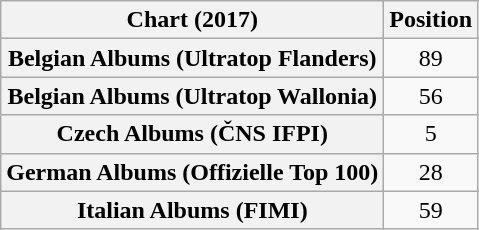<table class="wikitable plainrowheaders sortable" style="text-align:center">
<tr>
<th scope="col">Chart (2017)</th>
<th scope="col">Position</th>
</tr>
<tr>
<th scope="row">Belgian Albums (Ultratop Flanders)</th>
<td>89</td>
</tr>
<tr>
<th scope="row">Belgian Albums (Ultratop Wallonia)</th>
<td>56</td>
</tr>
<tr>
<th scope="row">Czech Albums (ČNS IFPI)</th>
<td>5</td>
</tr>
<tr>
<th scope="row">German Albums (Offizielle Top 100)</th>
<td>28</td>
</tr>
<tr>
<th scope="row">Italian Albums (FIMI)</th>
<td>59</td>
</tr>
</table>
